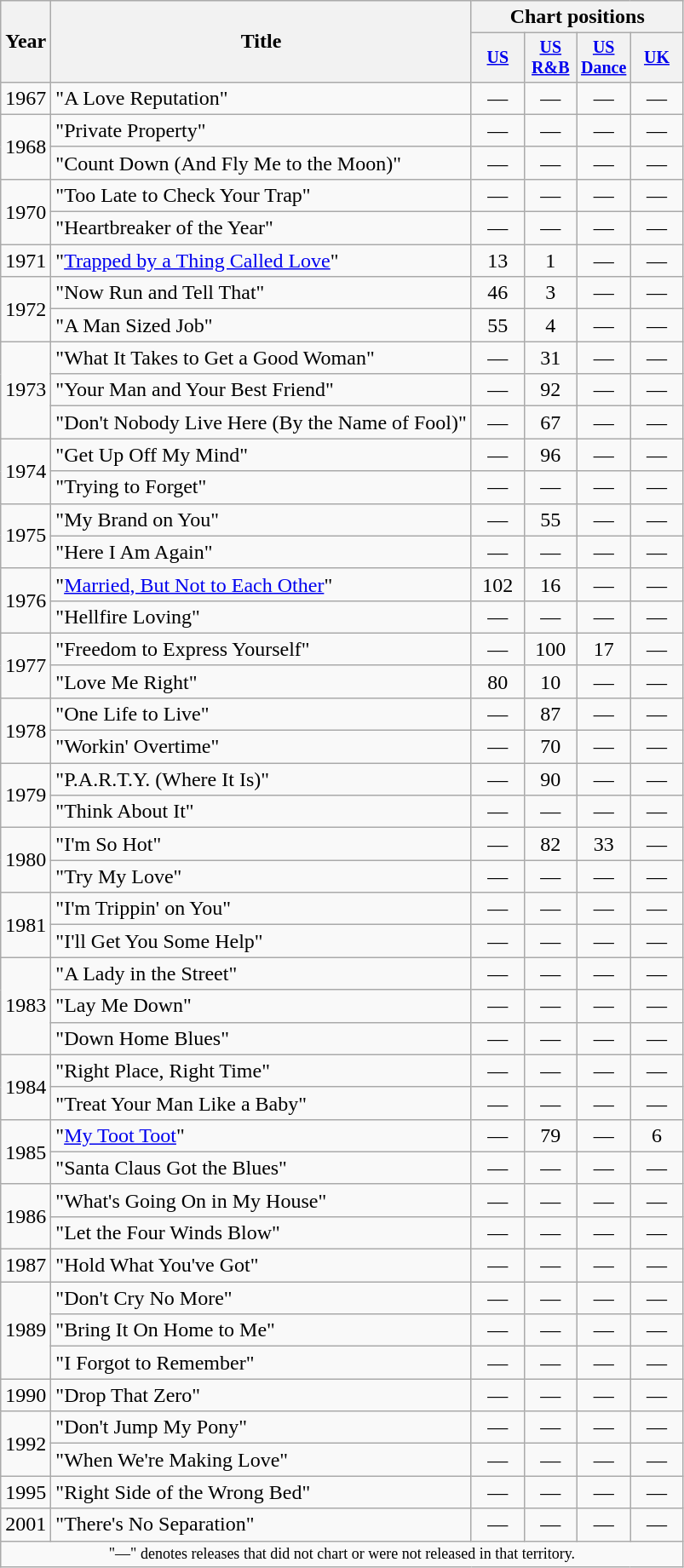<table class="wikitable" style="text-align:center;">
<tr>
<th rowspan="2">Year</th>
<th rowspan="2">Title</th>
<th colspan="4">Chart positions</th>
</tr>
<tr style="font-size:smaller;">
<th width="35"><a href='#'>US</a><br></th>
<th width="35"><a href='#'>US<br>R&B</a><br></th>
<th width="35"><a href='#'>US<br>Dance</a><br></th>
<th width="35"><a href='#'>UK</a><br></th>
</tr>
<tr>
<td>1967</td>
<td align="left">"A Love Reputation"</td>
<td>—</td>
<td>—</td>
<td>—</td>
<td>—</td>
</tr>
<tr>
<td rowspan="2">1968</td>
<td align="left">"Private Property"</td>
<td>—</td>
<td>—</td>
<td>—</td>
<td>—</td>
</tr>
<tr>
<td align="left">"Count Down (And Fly Me to the Moon)"</td>
<td>—</td>
<td>—</td>
<td>—</td>
<td>—</td>
</tr>
<tr>
<td rowspan="2">1970</td>
<td align="left">"Too Late to Check Your Trap"</td>
<td>—</td>
<td>—</td>
<td>—</td>
<td>—</td>
</tr>
<tr>
<td align="left">"Heartbreaker of the Year"</td>
<td>—</td>
<td>—</td>
<td>—</td>
<td>—</td>
</tr>
<tr>
<td>1971</td>
<td align="left">"<a href='#'>Trapped by a Thing Called Love</a>"</td>
<td>13</td>
<td>1</td>
<td>—</td>
<td>—</td>
</tr>
<tr>
<td rowspan="2">1972</td>
<td align="left">"Now Run and Tell That"</td>
<td>46</td>
<td>3</td>
<td>—</td>
<td>—</td>
</tr>
<tr>
<td align="left">"A Man Sized Job"</td>
<td>55</td>
<td>4</td>
<td>—</td>
<td>—</td>
</tr>
<tr>
<td rowspan="3">1973</td>
<td align="left">"What It Takes to Get a Good Woman"</td>
<td>—</td>
<td>31</td>
<td>—</td>
<td>—</td>
</tr>
<tr>
<td align="left">"Your Man and Your Best Friend"</td>
<td>—</td>
<td>92</td>
<td>—</td>
<td>—</td>
</tr>
<tr>
<td align="left">"Don't Nobody Live Here (By the Name of Fool)"</td>
<td>—</td>
<td>67</td>
<td>—</td>
<td>—</td>
</tr>
<tr>
<td rowspan="2">1974</td>
<td align="left">"Get Up Off My Mind"</td>
<td>—</td>
<td>96</td>
<td>—</td>
<td>—</td>
</tr>
<tr>
<td align="left">"Trying to Forget"</td>
<td>—</td>
<td>—</td>
<td>—</td>
<td>—</td>
</tr>
<tr>
<td rowspan="2">1975</td>
<td align="left">"My Brand on You"</td>
<td>—</td>
<td>55</td>
<td>—</td>
<td>—</td>
</tr>
<tr>
<td align="left">"Here I Am Again"</td>
<td>—</td>
<td>—</td>
<td>—</td>
<td>—</td>
</tr>
<tr>
<td rowspan="2">1976</td>
<td align="left">"<a href='#'>Married, But Not to Each Other</a>"</td>
<td>102</td>
<td>16</td>
<td>—</td>
<td>—</td>
</tr>
<tr>
<td align="left">"Hellfire Loving"</td>
<td>—</td>
<td>—</td>
<td>—</td>
<td>—</td>
</tr>
<tr>
<td rowspan="2">1977</td>
<td align="left">"Freedom to Express Yourself"</td>
<td>—</td>
<td>100</td>
<td>17</td>
<td>—</td>
</tr>
<tr>
<td align="left">"Love Me Right"</td>
<td>80</td>
<td>10</td>
<td>—</td>
<td>—</td>
</tr>
<tr>
<td rowspan="2">1978</td>
<td align="left">"One Life to Live"</td>
<td>—</td>
<td>87</td>
<td>—</td>
<td>—</td>
</tr>
<tr>
<td align="left">"Workin' Overtime"</td>
<td>—</td>
<td>70</td>
<td>—</td>
<td>—</td>
</tr>
<tr>
<td rowspan="2">1979</td>
<td align="left">"P.A.R.T.Y. (Where It Is)"</td>
<td>—</td>
<td>90</td>
<td>—</td>
<td>—</td>
</tr>
<tr>
<td align="left">"Think About It"</td>
<td>—</td>
<td>—</td>
<td>—</td>
<td>—</td>
</tr>
<tr>
<td rowspan="2">1980</td>
<td align="left">"I'm So Hot"</td>
<td>—</td>
<td>82</td>
<td>33</td>
<td>—</td>
</tr>
<tr>
<td align="left">"Try My Love"</td>
<td>—</td>
<td>—</td>
<td>—</td>
<td>—</td>
</tr>
<tr>
<td rowspan="2">1981</td>
<td align="left">"I'm Trippin' on You"</td>
<td>—</td>
<td>—</td>
<td>—</td>
<td>—</td>
</tr>
<tr>
<td align="left">"I'll Get You Some Help"</td>
<td>—</td>
<td>—</td>
<td>—</td>
<td>—</td>
</tr>
<tr>
<td rowspan="3">1983</td>
<td align="left">"A Lady in the Street"</td>
<td>—</td>
<td>—</td>
<td>—</td>
<td>—</td>
</tr>
<tr>
<td align="left">"Lay Me Down"</td>
<td>—</td>
<td>—</td>
<td>—</td>
<td>—</td>
</tr>
<tr>
<td align="left">"Down Home Blues"</td>
<td>—</td>
<td>—</td>
<td>—</td>
<td>—</td>
</tr>
<tr>
<td rowspan="2">1984</td>
<td align="left">"Right Place, Right Time"</td>
<td>—</td>
<td>—</td>
<td>—</td>
<td>—</td>
</tr>
<tr>
<td align="left">"Treat Your Man Like a Baby"</td>
<td>—</td>
<td>—</td>
<td>—</td>
<td>—</td>
</tr>
<tr>
<td rowspan="2">1985</td>
<td align="left">"<a href='#'>My Toot Toot</a>"</td>
<td>—</td>
<td>79</td>
<td>—</td>
<td>6</td>
</tr>
<tr>
<td align="left">"Santa Claus Got the Blues"</td>
<td>—</td>
<td>—</td>
<td>—</td>
<td>—</td>
</tr>
<tr>
<td rowspan="2">1986</td>
<td align="left">"What's Going On in My House"</td>
<td>—</td>
<td>—</td>
<td>—</td>
<td>—</td>
</tr>
<tr>
<td align="left">"Let the Four Winds Blow"</td>
<td>—</td>
<td>—</td>
<td>—</td>
<td>—</td>
</tr>
<tr>
<td>1987</td>
<td align="left">"Hold What You've Got"</td>
<td>—</td>
<td>—</td>
<td>—</td>
<td>—</td>
</tr>
<tr>
<td rowspan="3">1989</td>
<td align="left">"Don't Cry No More"</td>
<td>—</td>
<td>—</td>
<td>—</td>
<td>—</td>
</tr>
<tr>
<td align="left">"Bring It On Home to Me"</td>
<td>—</td>
<td>—</td>
<td>—</td>
<td>—</td>
</tr>
<tr>
<td align="left">"I Forgot to Remember"</td>
<td>—</td>
<td>—</td>
<td>—</td>
<td>—</td>
</tr>
<tr>
<td>1990</td>
<td align="left">"Drop That Zero"</td>
<td>—</td>
<td>—</td>
<td>—</td>
<td>—</td>
</tr>
<tr>
<td rowspan="2">1992</td>
<td align="left">"Don't Jump My Pony"</td>
<td>—</td>
<td>—</td>
<td>—</td>
<td>—</td>
</tr>
<tr>
<td align="left">"When We're Making Love"</td>
<td>—</td>
<td>—</td>
<td>—</td>
<td>—</td>
</tr>
<tr>
<td>1995</td>
<td align="left">"Right Side of the Wrong Bed"</td>
<td>—</td>
<td>—</td>
<td>—</td>
<td>—</td>
</tr>
<tr>
<td>2001</td>
<td align="left">"There's No Separation"</td>
<td>—</td>
<td>—</td>
<td>—</td>
<td>—</td>
</tr>
<tr>
<td colspan="9" style="text-align:center; font-size:9pt;">"—" denotes releases that did not chart or were not released in that territory.</td>
</tr>
</table>
